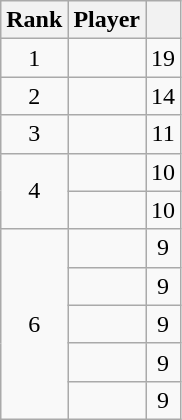<table class=wikitable style="text-align:center">
<tr>
<th>Rank</th>
<th>Player</th>
<th></th>
</tr>
<tr>
<td>1</td>
<td align=left></td>
<td>19</td>
</tr>
<tr>
<td>2</td>
<td align=left></td>
<td>14</td>
</tr>
<tr>
<td>3</td>
<td align=left></td>
<td>11</td>
</tr>
<tr>
<td rowspan=2>4</td>
<td align=left></td>
<td>10</td>
</tr>
<tr>
<td align=left></td>
<td>10</td>
</tr>
<tr>
<td rowspan=5>6</td>
<td align=left></td>
<td>9</td>
</tr>
<tr>
<td align=left></td>
<td>9</td>
</tr>
<tr>
<td align=left></td>
<td>9</td>
</tr>
<tr>
<td align=left></td>
<td>9</td>
</tr>
<tr>
<td align=left></td>
<td>9</td>
</tr>
</table>
